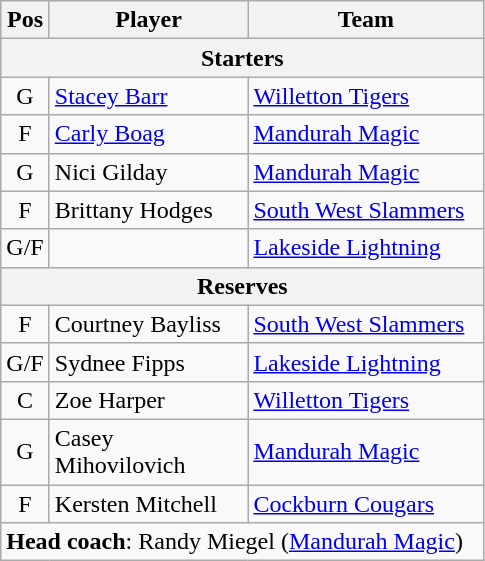<table class="wikitable" style="text-align:center">
<tr>
<th scope="col" width="25px">Pos</th>
<th scope="col" width="125px">Player</th>
<th scope="col" width="150px">Team</th>
</tr>
<tr>
<th scope="col" colspan="3">Starters</th>
</tr>
<tr>
<td>G</td>
<td style="text-align:left"><a href='#'>Stacey Barr</a></td>
<td style="text-align:left"><a href='#'>Willetton Tigers</a></td>
</tr>
<tr>
<td>F</td>
<td style="text-align:left"><a href='#'>Carly Boag</a></td>
<td style="text-align:left"><a href='#'>Mandurah Magic</a></td>
</tr>
<tr>
<td>G</td>
<td style="text-align:left">Nici Gilday</td>
<td style="text-align:left"><a href='#'>Mandurah Magic</a></td>
</tr>
<tr>
<td>F</td>
<td style="text-align:left">Brittany Hodges</td>
<td style="text-align:left"><a href='#'>South West Slammers</a></td>
</tr>
<tr>
<td>G/F</td>
<td style="text-align:left"></td>
<td style="text-align:left"><a href='#'>Lakeside Lightning</a></td>
</tr>
<tr>
<th scope="col" colspan="3">Reserves</th>
</tr>
<tr>
<td>F</td>
<td style="text-align:left">Courtney Bayliss</td>
<td style="text-align:left"><a href='#'>South West Slammers</a></td>
</tr>
<tr>
<td>G/F</td>
<td style="text-align:left">Sydnee Fipps</td>
<td style="text-align:left"><a href='#'>Lakeside Lightning</a></td>
</tr>
<tr>
<td>C</td>
<td style="text-align:left">Zoe Harper</td>
<td style="text-align:left"><a href='#'>Willetton Tigers</a></td>
</tr>
<tr>
<td>G</td>
<td style="text-align:left">Casey Mihovilovich</td>
<td style="text-align:left"><a href='#'>Mandurah Magic</a></td>
</tr>
<tr>
<td>F</td>
<td style="text-align:left">Kersten Mitchell</td>
<td style="text-align:left"><a href='#'>Cockburn Cougars</a></td>
</tr>
<tr>
<td style="text-align:left" colspan="3"><strong>Head coach</strong>: Randy Miegel (<a href='#'>Mandurah Magic</a>)</td>
</tr>
</table>
